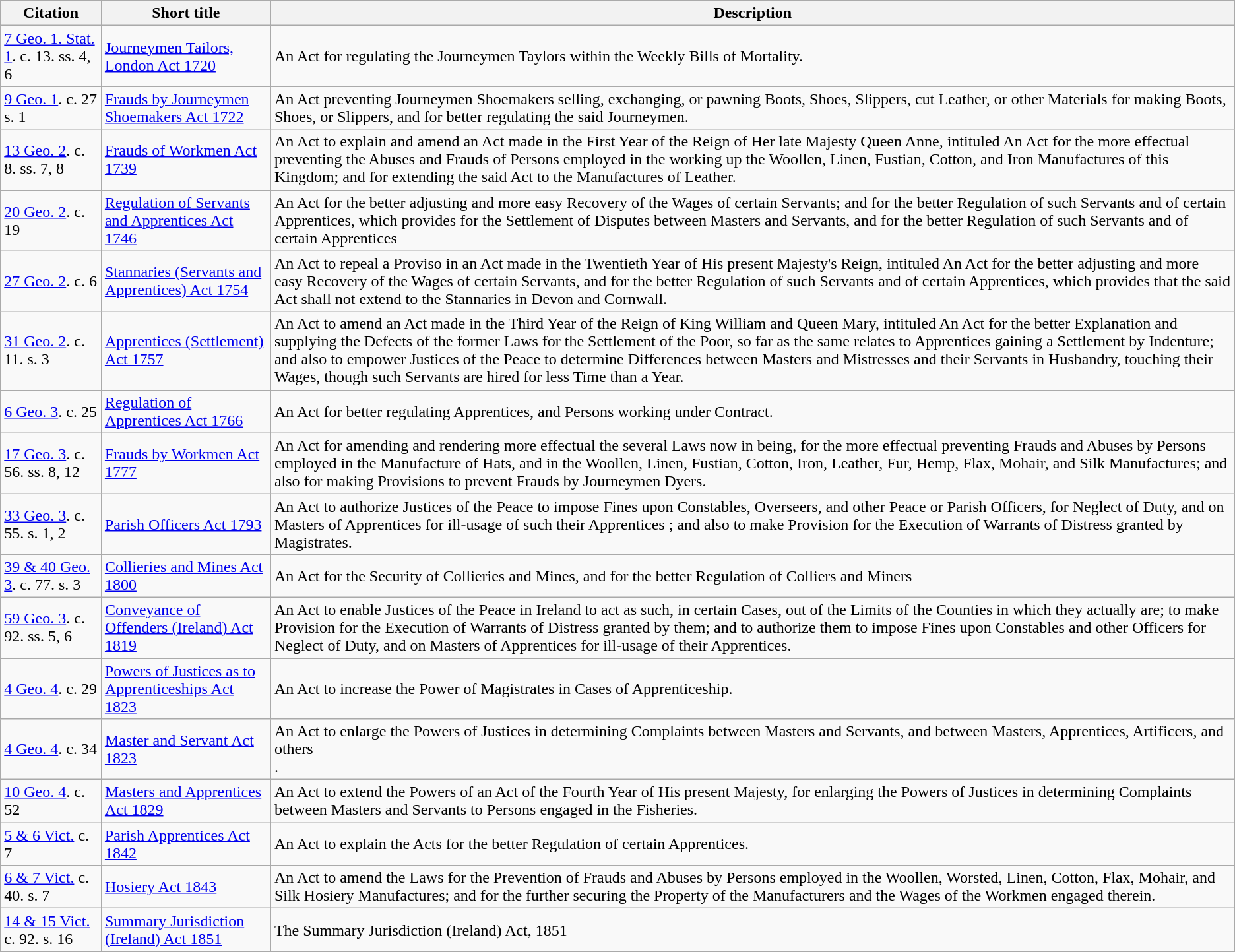<table class="wikitable">
<tr>
<th>Citation</th>
<th>Short title</th>
<th>Description</th>
</tr>
<tr>
<td><a href='#'>7 Geo. 1. Stat. 1</a>. c. 13. ss. 4, 6</td>
<td><a href='#'>Journeymen Tailors, London Act 1720</a></td>
<td>An Act for regulating the Journeymen Taylors within the Weekly Bills of Mortality.</td>
</tr>
<tr>
<td><a href='#'>9 Geo. 1</a>. c. 27 s. 1</td>
<td><a href='#'>Frauds by Journeymen Shoemakers Act 1722</a></td>
<td>An Act preventing Journeymen Shoemakers selling, exchanging, or pawning Boots, Shoes, Slippers, cut Leather, or other Materials for making Boots, Shoes, or Slippers, and for better regulating the said Journeymen.</td>
</tr>
<tr>
<td><a href='#'>13 Geo. 2</a>. c. 8. ss. 7, 8</td>
<td><a href='#'>Frauds of Workmen Act 1739</a></td>
<td>An Act to explain and amend an Act made in the First Year of the Reign of Her late Majesty Queen Anne, intituled An Act for the more effectual preventing the Abuses and Frauds of Persons employed in the working up the Woollen, Linen, Fustian, Cotton, and Iron Manufactures of this Kingdom; and for extending the said Act to the Manufactures of Leather.</td>
</tr>
<tr>
<td><a href='#'>20 Geo. 2</a>. c. 19</td>
<td><a href='#'>Regulation of Servants and Apprentices Act 1746</a></td>
<td>An Act for the better adjusting and more easy Recovery of the Wages of certain Servants; and for the better Regulation of such Servants and of certain Apprentices, which provides for the Settlement of Disputes between Masters and Servants, and for the better Regulation of such Servants and of certain Apprentices</td>
</tr>
<tr>
<td><a href='#'>27 Geo. 2</a>. c. 6</td>
<td><a href='#'>Stannaries (Servants and Apprentices) Act 1754</a></td>
<td>An Act to repeal a Proviso in an Act made in the Twentieth Year of His present Majesty's Reign, intituled An Act for the better adjusting and more easy Recovery of the Wages of certain Servants, and for the better Regulation of such Servants and of certain Apprentices, which provides that the said Act shall not extend to the Stannaries in Devon and Cornwall.</td>
</tr>
<tr>
<td><a href='#'>31 Geo. 2</a>. c. 11. s. 3</td>
<td><a href='#'>Apprentices (Settlement) Act 1757</a></td>
<td>An Act to amend an Act made in the Third Year of the Reign of King William and Queen Mary, intituled An Act for the better Explanation and supplying the Defects of the former Laws for the Settlement of the Poor, so far as the same relates to Apprentices gaining a Settlement by Indenture; and also to empower Justices of the Peace to determine Differences between Masters and Mistresses and their Servants in Husbandry, touching their Wages, though such Servants are hired for less Time than a Year.</td>
</tr>
<tr>
<td><a href='#'>6 Geo. 3</a>. c. 25</td>
<td><a href='#'>Regulation of Apprentices Act 1766</a></td>
<td>An Act for better regulating Apprentices, and Persons working under Contract.</td>
</tr>
<tr>
<td><a href='#'>17 Geo. 3</a>. c. 56. ss. 8, 12</td>
<td><a href='#'>Frauds by Workmen Act 1777</a></td>
<td>An Act for amending and rendering more effectual the several Laws now in being, for the more effectual preventing Frauds and Abuses by Persons employed in the Manufacture of Hats, and in the Woollen, Linen, Fustian, Cotton, Iron, Leather, Fur, Hemp, Flax, Mohair, and Silk Manufactures; and also for making Provisions to prevent Frauds by Journeymen Dyers.</td>
</tr>
<tr>
<td><a href='#'>33 Geo. 3</a>. c. 55. s. 1, 2</td>
<td><a href='#'>Parish Officers Act 1793</a></td>
<td>An Act to authorize Justices of the Peace to impose Fines upon Constables, Overseers, and other Peace or Parish Officers, for Neglect of Duty, and on Masters of Apprentices for ill-usage of such their Apprentices ; and also to make Provision for the Execution of Warrants of Distress granted by Magistrates.</td>
</tr>
<tr>
<td><a href='#'>39 & 40 Geo. 3</a>. c. 77. s. 3</td>
<td><a href='#'>Collieries and Mines Act 1800</a></td>
<td>An Act for the Security of Collieries and Mines, and for the better Regulation of Colliers and Miners</td>
</tr>
<tr>
<td><a href='#'>59 Geo. 3</a>. c. 92. ss. 5, 6</td>
<td><a href='#'>Conveyance of Offenders (Ireland) Act 1819</a></td>
<td>An Act to enable Justices of the Peace in Ireland to act as such, in certain Cases, out of the Limits of the Counties in which they actually are; to make Provision for the Execution of Warrants of Distress granted by them; and to authorize them to impose Fines upon Constables and other Officers for Neglect of Duty, and on Masters of Apprentices for ill-usage of their Apprentices.</td>
</tr>
<tr>
<td><a href='#'>4 Geo. 4</a>. c. 29</td>
<td><a href='#'>Powers of Justices as to Apprenticeships Act 1823</a></td>
<td>An Act to increase the Power of Magistrates in Cases of Apprenticeship.</td>
</tr>
<tr>
<td><a href='#'>4 Geo. 4</a>. c. 34</td>
<td><a href='#'>Master and Servant Act 1823</a></td>
<td>An Act to enlarge the Powers of Justices in determining Complaints between Masters and Servants, and between Masters, Apprentices, Artificers, and others<br>.</td>
</tr>
<tr>
<td><a href='#'>10 Geo. 4</a>. c. 52</td>
<td><a href='#'>Masters and Apprentices Act 1829</a></td>
<td>An Act to extend the Powers of an Act of the Fourth Year of His present Majesty, for enlarging the Powers of Justices in determining Complaints between Masters and Servants to Persons engaged in the Fisheries.</td>
</tr>
<tr>
<td><a href='#'>5 & 6 Vict.</a> c. 7</td>
<td><a href='#'>Parish Apprentices Act 1842</a></td>
<td>An Act to explain the Acts for the better Regulation of certain Apprentices.</td>
</tr>
<tr>
<td><a href='#'>6 & 7 Vict.</a> c. 40. s. 7</td>
<td><a href='#'>Hosiery Act 1843</a></td>
<td>An Act to amend the Laws for the Prevention of Frauds and Abuses by Persons employed in the Woollen, Worsted, Linen, Cotton, Flax, Mohair, and Silk Hosiery Manufactures; and for the further securing the Property of the Manufacturers and the Wages of the Workmen engaged therein.</td>
</tr>
<tr>
<td><a href='#'>14 & 15 Vict.</a> c. 92. s. 16</td>
<td><a href='#'>Summary Jurisdiction (Ireland) Act 1851</a></td>
<td>The Summary Jurisdiction (Ireland) Act, 1851</td>
</tr>
</table>
